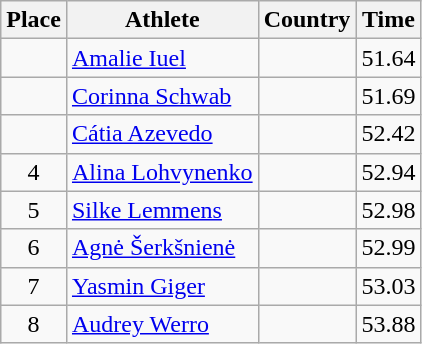<table class="wikitable">
<tr>
<th>Place</th>
<th>Athlete</th>
<th>Country</th>
<th>Time</th>
</tr>
<tr>
<td align=center></td>
<td><a href='#'>Amalie Iuel</a></td>
<td></td>
<td>51.64</td>
</tr>
<tr>
<td align=center></td>
<td><a href='#'>Corinna Schwab</a></td>
<td></td>
<td>51.69</td>
</tr>
<tr>
<td align=center></td>
<td><a href='#'>Cátia Azevedo</a></td>
<td></td>
<td>52.42</td>
</tr>
<tr>
<td align=center>4</td>
<td><a href='#'>Alina Lohvynenko</a></td>
<td></td>
<td>52.94</td>
</tr>
<tr>
<td align=center>5</td>
<td><a href='#'>Silke Lemmens</a></td>
<td></td>
<td>52.98</td>
</tr>
<tr>
<td align=center>6</td>
<td><a href='#'>Agnė Šerkšnienė</a></td>
<td></td>
<td>52.99</td>
</tr>
<tr>
<td align=center>7</td>
<td><a href='#'>Yasmin Giger</a></td>
<td></td>
<td>53.03</td>
</tr>
<tr>
<td align=center>8</td>
<td><a href='#'>Audrey Werro</a></td>
<td></td>
<td>53.88</td>
</tr>
</table>
